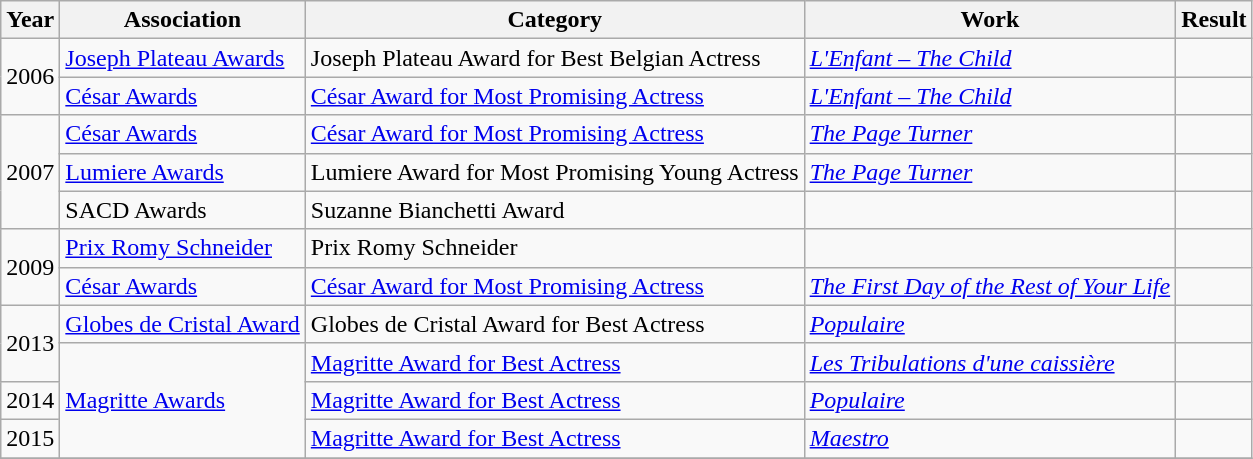<table class="wikitable sortable">
<tr>
<th>Year</th>
<th>Association</th>
<th>Category</th>
<th>Work</th>
<th>Result</th>
</tr>
<tr>
<td rowspan="2">2006</td>
<td><a href='#'>Joseph Plateau Awards</a></td>
<td>Joseph Plateau Award for Best Belgian Actress</td>
<td><em><a href='#'>L'Enfant – The Child</a></em></td>
<td></td>
</tr>
<tr>
<td><a href='#'>César Awards</a></td>
<td><a href='#'>César Award for Most Promising Actress</a></td>
<td><em><a href='#'>L'Enfant – The Child</a></em></td>
<td></td>
</tr>
<tr>
<td rowspan="3">2007</td>
<td><a href='#'>César Awards</a></td>
<td><a href='#'>César Award for Most Promising Actress</a></td>
<td><em><a href='#'>The Page Turner</a></em></td>
<td></td>
</tr>
<tr>
<td><a href='#'>Lumiere Awards</a></td>
<td>Lumiere Award for Most Promising Young Actress</td>
<td><em><a href='#'>The Page Turner</a></em></td>
<td></td>
</tr>
<tr>
<td>SACD Awards</td>
<td>Suzanne Bianchetti Award</td>
<td></td>
<td></td>
</tr>
<tr>
<td rowspan="2">2009</td>
<td><a href='#'>Prix Romy Schneider</a></td>
<td>Prix Romy Schneider</td>
<td></td>
<td></td>
</tr>
<tr>
<td><a href='#'>César Awards</a></td>
<td><a href='#'>César Award for Most Promising Actress</a></td>
<td><em><a href='#'>The First Day of the Rest of Your Life</a></em></td>
<td></td>
</tr>
<tr>
<td rowspan="2">2013</td>
<td><a href='#'>Globes de Cristal Award</a></td>
<td>Globes de Cristal Award for Best Actress</td>
<td><em><a href='#'>Populaire</a></em></td>
<td></td>
</tr>
<tr>
<td rowspan="3"><a href='#'>Magritte Awards</a></td>
<td><a href='#'>Magritte Award for Best Actress</a></td>
<td><em><a href='#'>Les Tribulations d'une caissière</a></em></td>
<td></td>
</tr>
<tr>
<td>2014</td>
<td><a href='#'>Magritte Award for Best Actress</a></td>
<td><em><a href='#'>Populaire</a></em></td>
<td></td>
</tr>
<tr>
<td>2015</td>
<td><a href='#'>Magritte Award for Best Actress</a></td>
<td><em><a href='#'>Maestro</a></em></td>
<td></td>
</tr>
<tr>
</tr>
</table>
